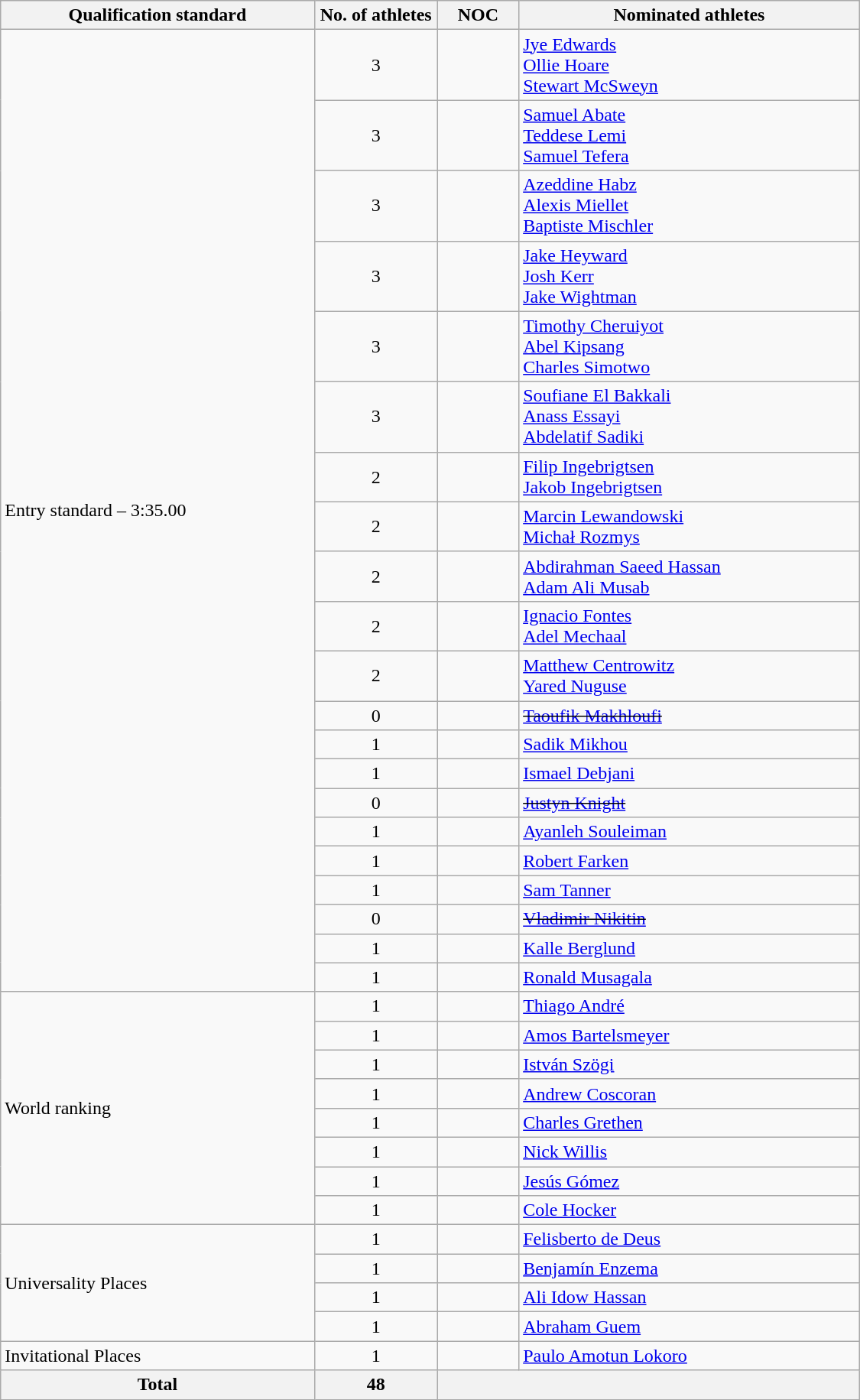<table class="wikitable" style="text-align:left; width:750px;">
<tr>
<th>Qualification standard</th>
<th width=100>No. of athletes</th>
<th>NOC</th>
<th>Nominated athletes</th>
</tr>
<tr>
<td rowspan=21>Entry standard – 3:35.00</td>
<td align=center>3</td>
<td></td>
<td><a href='#'>Jye Edwards</a><br><a href='#'>Ollie Hoare</a><br><a href='#'>Stewart McSweyn</a></td>
</tr>
<tr>
<td align=center>3</td>
<td></td>
<td><a href='#'>Samuel Abate</a><br><a href='#'>Teddese Lemi</a><br><a href='#'>Samuel Tefera</a></td>
</tr>
<tr>
<td align=center>3</td>
<td></td>
<td><a href='#'>Azeddine Habz</a><br><a href='#'>Alexis Miellet</a><br><a href='#'>Baptiste Mischler</a></td>
</tr>
<tr>
<td align=center>3</td>
<td></td>
<td><a href='#'>Jake Heyward</a><br><a href='#'>Josh Kerr</a><br><a href='#'>Jake Wightman</a></td>
</tr>
<tr>
<td align=center>3</td>
<td></td>
<td><a href='#'>Timothy Cheruiyot</a><br><a href='#'>Abel Kipsang</a><br><a href='#'>Charles Simotwo</a></td>
</tr>
<tr>
<td align=center>3</td>
<td></td>
<td><a href='#'>Soufiane El Bakkali</a><br><a href='#'>Anass Essayi</a><br><a href='#'>Abdelatif Sadiki</a></td>
</tr>
<tr>
<td align=center>2</td>
<td></td>
<td><a href='#'>Filip Ingebrigtsen</a><br><a href='#'>Jakob Ingebrigtsen</a></td>
</tr>
<tr>
<td align=center>2</td>
<td></td>
<td><a href='#'>Marcin Lewandowski</a><br><a href='#'>Michał Rozmys</a></td>
</tr>
<tr>
<td align=center>2</td>
<td></td>
<td><a href='#'>Abdirahman Saeed Hassan</a><br><a href='#'>Adam Ali Musab</a></td>
</tr>
<tr>
<td align=center>2</td>
<td></td>
<td><a href='#'>Ignacio Fontes</a><br><a href='#'>Adel Mechaal</a></td>
</tr>
<tr>
<td align=center>2</td>
<td></td>
<td><a href='#'>Matthew Centrowitz</a><br><a href='#'>Yared Nuguse</a></td>
</tr>
<tr>
<td align=center>0</td>
<td></td>
<td><s><a href='#'>Taoufik Makhloufi</a></s></td>
</tr>
<tr>
<td align=center>1</td>
<td></td>
<td><a href='#'>Sadik Mikhou</a></td>
</tr>
<tr>
<td align=center>1</td>
<td></td>
<td><a href='#'>Ismael Debjani</a></td>
</tr>
<tr>
<td align=center>0</td>
<td></td>
<td><s><a href='#'>Justyn Knight</a></s></td>
</tr>
<tr>
<td align=center>1</td>
<td></td>
<td><a href='#'>Ayanleh Souleiman</a></td>
</tr>
<tr>
<td align=center>1</td>
<td></td>
<td><a href='#'>Robert Farken</a></td>
</tr>
<tr>
<td align=center>1</td>
<td></td>
<td><a href='#'>Sam Tanner</a></td>
</tr>
<tr>
<td align=center>0</td>
<td> </td>
<td><s><a href='#'>Vladimir Nikitin</a></s></td>
</tr>
<tr>
<td align=center>1</td>
<td></td>
<td><a href='#'>Kalle Berglund</a></td>
</tr>
<tr>
<td align=center>1</td>
<td></td>
<td><a href='#'>Ronald Musagala</a></td>
</tr>
<tr>
<td rowspan=8>World ranking</td>
<td align=center>1</td>
<td></td>
<td><a href='#'>Thiago André</a></td>
</tr>
<tr>
<td align=center>1</td>
<td></td>
<td><a href='#'>Amos Bartelsmeyer</a></td>
</tr>
<tr>
<td align=center>1</td>
<td></td>
<td><a href='#'>István Szögi</a></td>
</tr>
<tr>
<td align=center>1</td>
<td></td>
<td><a href='#'>Andrew Coscoran</a></td>
</tr>
<tr>
<td align=center>1</td>
<td></td>
<td><a href='#'>Charles Grethen</a></td>
</tr>
<tr>
<td align=center>1</td>
<td></td>
<td><a href='#'>Nick Willis</a></td>
</tr>
<tr>
<td align=center>1</td>
<td></td>
<td><a href='#'>Jesús Gómez</a></td>
</tr>
<tr>
<td align=center>1</td>
<td></td>
<td><a href='#'>Cole Hocker</a></td>
</tr>
<tr>
<td rowspan=4>Universality Places</td>
<td align=center>1</td>
<td></td>
<td><a href='#'>Felisberto de Deus</a></td>
</tr>
<tr>
<td align=center>1</td>
<td></td>
<td><a href='#'>Benjamín Enzema</a></td>
</tr>
<tr>
<td align=center>1</td>
<td></td>
<td><a href='#'>Ali Idow Hassan</a></td>
</tr>
<tr>
<td align=center>1</td>
<td></td>
<td><a href='#'>Abraham Guem</a></td>
</tr>
<tr>
<td>Invitational Places</td>
<td align=center>1</td>
<td></td>
<td><a href='#'>Paulo Amotun Lokoro</a></td>
</tr>
<tr>
<th>Total</th>
<th>48</th>
<th colspan=2></th>
</tr>
</table>
